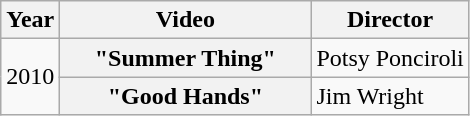<table class="wikitable plainrowheaders">
<tr>
<th>Year</th>
<th style="width:10em;">Video</th>
<th>Director</th>
</tr>
<tr>
<td rowspan="2">2010</td>
<th scope="row">"Summer Thing"</th>
<td>Potsy Ponciroli</td>
</tr>
<tr>
<th scope="row">"Good Hands"</th>
<td>Jim Wright</td>
</tr>
</table>
